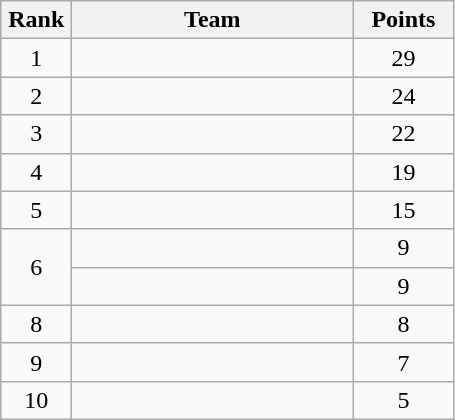<table class="wikitable" style="text-align:center;">
<tr>
<th width=40>Rank</th>
<th width=180>Team</th>
<th width=60>Points</th>
</tr>
<tr>
<td>1</td>
<td align=left></td>
<td>29</td>
</tr>
<tr>
<td>2</td>
<td align=left></td>
<td>24</td>
</tr>
<tr>
<td>3</td>
<td align=left></td>
<td>22</td>
</tr>
<tr>
<td>4</td>
<td align=left></td>
<td>19</td>
</tr>
<tr>
<td>5</td>
<td align=left></td>
<td>15</td>
</tr>
<tr>
<td rowspan=2>6</td>
<td align=left></td>
<td>9</td>
</tr>
<tr>
<td align=left></td>
<td>9</td>
</tr>
<tr>
<td>8</td>
<td align=left></td>
<td>8</td>
</tr>
<tr>
<td>9</td>
<td align=left></td>
<td>7</td>
</tr>
<tr>
<td>10</td>
<td align=left></td>
<td>5</td>
</tr>
</table>
